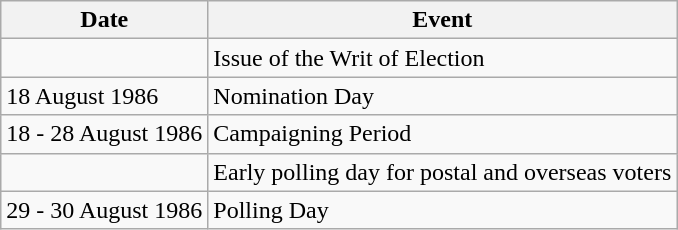<table class="wikitable">
<tr>
<th>Date</th>
<th>Event</th>
</tr>
<tr>
<td></td>
<td>Issue of the Writ of Election</td>
</tr>
<tr>
<td>18 August 1986</td>
<td>Nomination Day</td>
</tr>
<tr>
<td>18 - 28 August 1986</td>
<td>Campaigning Period</td>
</tr>
<tr>
<td></td>
<td>Early polling day for postal and overseas voters</td>
</tr>
<tr>
<td>29 - 30 August 1986</td>
<td>Polling Day</td>
</tr>
</table>
